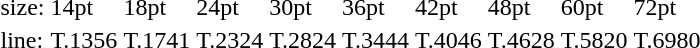<table style="margin-left:40px;">
<tr>
<td>size:</td>
<td>14pt</td>
<td>18pt</td>
<td>24pt</td>
<td>30pt</td>
<td>36pt</td>
<td>42pt</td>
<td>48pt</td>
<td>60pt</td>
<td>72pt</td>
</tr>
<tr>
<td>line:</td>
<td>T.1356</td>
<td>T.1741</td>
<td>T.2324</td>
<td>T.2824</td>
<td>T.3444</td>
<td>T.4046</td>
<td>T.4628</td>
<td>T.5820</td>
<td>T.6980</td>
</tr>
</table>
